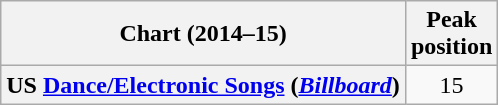<table class="wikitable plainrowheaders" style="text-align:center;">
<tr>
<th scope="col">Chart (2014–15)</th>
<th scope="col">Peak<br>position</th>
</tr>
<tr>
<th scope="row">US <a href='#'>Dance/Electronic Songs</a> (<em><a href='#'>Billboard</a></em>)</th>
<td>15</td>
</tr>
</table>
